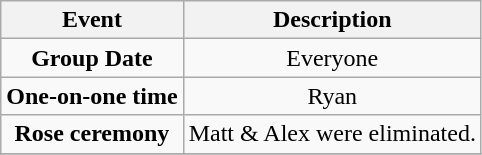<table class="wikitable sortable" style="text-align:center;">
<tr>
<th>Event</th>
<th>Description</th>
</tr>
<tr>
<td><strong>Group Date</strong></td>
<td>Everyone</td>
</tr>
<tr>
<td><strong>One-on-one time</strong></td>
<td>Ryan</td>
</tr>
<tr>
<td><strong>Rose ceremony</strong></td>
<td>Matt & Alex were eliminated.</td>
</tr>
<tr>
</tr>
</table>
